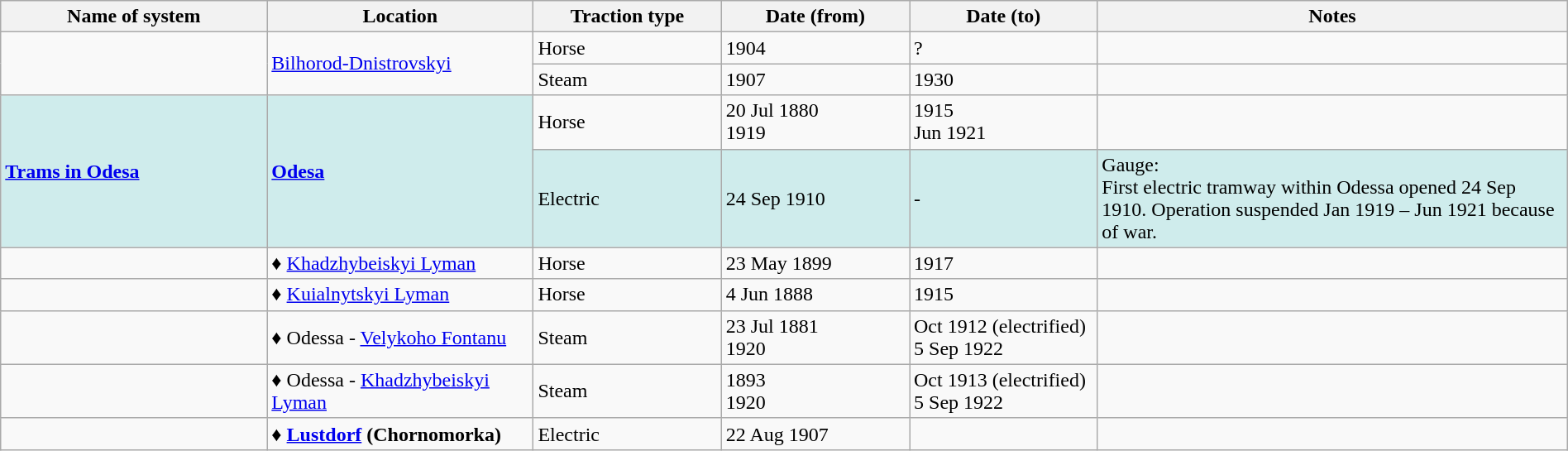<table class="wikitable" style="width:100%;">
<tr>
<th style="width:17%;">Name of system</th>
<th style="width:17%;">Location</th>
<th style="width:12%;">Traction type</th>
<th style="width:12%;">Date (from)</th>
<th style="width:12%;">Date (to)</th>
<th style="width:30%;">Notes</th>
</tr>
<tr>
<td rowspan="2"> </td>
<td rowspan="2"><a href='#'>Bilhorod-Dnistrovskyi</a></td>
<td>Horse</td>
<td>1904</td>
<td>?</td>
<td> </td>
</tr>
<tr>
<td>Steam</td>
<td>1907</td>
<td>1930</td>
<td> </td>
</tr>
<tr>
<td style="background:#CFECEC" rowspan="2"><strong><a href='#'>Trams in Odesa</a></strong></td>
<td style="background:#CFECEC" rowspan="2"><strong><a href='#'>Odesa</a></strong></td>
<td>Horse</td>
<td>20 Jul 1880<br>1919</td>
<td>1915<br>Jun 1921</td>
<td> </td>
</tr>
<tr>
<td style="background:#CFECEC">Electric</td>
<td style="background:#CFECEC">24 Sep 1910</td>
<td style="background:#CFECEC">-</td>
<td style="background:#CFECEC">Gauge: <br>First electric tramway within Odessa opened 24 Sep 1910. Operation suspended Jan 1919 – Jun 1921 because of war.</td>
</tr>
<tr>
<td> </td>
<td>♦ <a href='#'>Khadzhybeiskyi Lyman</a></td>
<td>Horse</td>
<td>23 May 1899</td>
<td>1917</td>
<td> </td>
</tr>
<tr>
<td> </td>
<td>♦ <a href='#'>Kuialnytskyi Lyman</a></td>
<td>Horse</td>
<td>4 Jun 1888</td>
<td>1915</td>
<td> </td>
</tr>
<tr>
<td> </td>
<td>♦ Odessa - <a href='#'>Velykoho Fontanu</a></td>
<td>Steam</td>
<td>23 Jul 1881<br>1920</td>
<td>Oct 1912 (electrified)<br>5 Sep 1922</td>
<td> </td>
</tr>
<tr>
<td> </td>
<td>♦ Odessa - <a href='#'>Khadzhybeiskyi Lyman</a></td>
<td>Steam</td>
<td>1893<br>1920</td>
<td>Oct 1913 (electrified)<br>5 Sep 1922</td>
<td> </td>
</tr>
<tr>
<td> </td>
<td>♦ <strong><a href='#'>Lustdorf</a> (Chornomorka)</strong></td>
<td>Electric</td>
<td>22 Aug 1907</td>
<td> </td>
<td> </td>
</tr>
</table>
